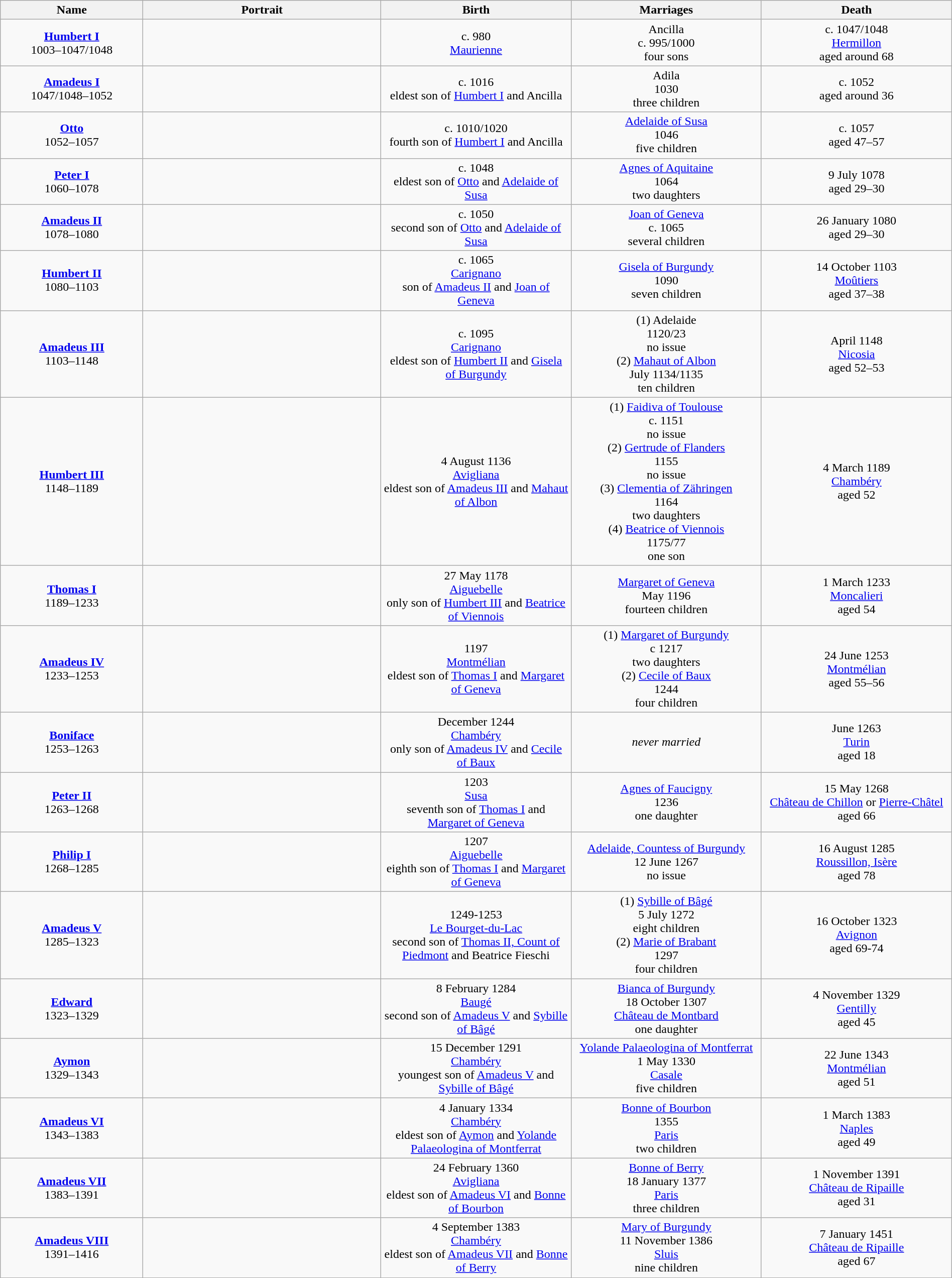<table style="text-align:center; width:100%" class="wikitable">
<tr>
<th style="width:15%;">Name</th>
<th>Portrait</th>
<th style="width:20%;">Birth</th>
<th style="width:20%;">Marriages</th>
<th style="width:20%;">Death</th>
</tr>
<tr>
<td width=auto><strong><a href='#'>Humbert I</a></strong><br>1003–1047/1048</td>
<td></td>
<td>c. 980<br><a href='#'>Maurienne</a></td>
<td>Ancilla<br>c. 995/1000<br>four sons</td>
<td>c. 1047/1048<br><a href='#'>Hermillon</a><br>aged around 68</td>
</tr>
<tr>
<td width=auto><strong><a href='#'>Amadeus I</a></strong><br>1047/1048–1052</td>
<td></td>
<td>c. 1016<br>eldest son of <a href='#'>Humbert I</a> and Ancilla</td>
<td>Adila<br>1030<br>three children</td>
<td>c. 1052<br>aged around 36</td>
</tr>
<tr>
<td width=auto><strong><a href='#'>Otto</a></strong><br>1052–1057</td>
<td></td>
<td>c. 1010/1020<br>fourth son of <a href='#'>Humbert I</a> and Ancilla</td>
<td><a href='#'>Adelaide of Susa</a><br>1046<br>five children</td>
<td>c. 1057<br>aged 47–57</td>
</tr>
<tr>
<td width=auto><strong><a href='#'>Peter I</a></strong><br>1060–1078</td>
<td></td>
<td>c. 1048<br>eldest son of <a href='#'>Otto</a> and <a href='#'>Adelaide of Susa</a></td>
<td><a href='#'>Agnes of Aquitaine</a><br>1064<br>two daughters</td>
<td>9 July 1078<br>aged 29–30</td>
</tr>
<tr>
<td width=auto><strong><a href='#'>Amadeus II</a></strong><br>1078–1080</td>
<td></td>
<td>c. 1050<br>second son of <a href='#'>Otto</a> and <a href='#'>Adelaide of Susa</a></td>
<td><a href='#'>Joan of Geneva</a><br>c. 1065<br>several children</td>
<td>26 January 1080<br>aged 29–30</td>
</tr>
<tr>
<td width=auto><strong><a href='#'>Humbert II</a></strong><br>1080–1103</td>
<td></td>
<td>c. 1065<br><a href='#'>Carignano</a><br>son of <a href='#'>Amadeus II</a> and <a href='#'>Joan of Geneva</a></td>
<td><a href='#'>Gisela of Burgundy</a><br>1090<br>seven children</td>
<td>14 October 1103<br><a href='#'>Moûtiers</a><br>aged 37–38</td>
</tr>
<tr>
<td width=auto><strong><a href='#'>Amadeus III</a></strong><br>1103–1148</td>
<td></td>
<td>c. 1095<br><a href='#'>Carignano</a><br>eldest son of <a href='#'>Humbert II</a> and <a href='#'>Gisela of Burgundy</a></td>
<td>(1) Adelaide<br>1120/23<br>no issue<br>(2) <a href='#'>Mahaut of Albon</a><br>July 1134/1135<br>ten children</td>
<td>April 1148<br><a href='#'>Nicosia</a><br>aged 52–53</td>
</tr>
<tr>
<td width=auto><strong><a href='#'>Humbert III</a></strong><br>1148–1189</td>
<td></td>
<td>4 August 1136<br><a href='#'>Avigliana</a><br>eldest son of <a href='#'>Amadeus III</a> and <a href='#'>Mahaut of Albon</a></td>
<td>(1) <a href='#'>Faidiva of Toulouse</a><br>c. 1151<br>no issue<br>(2) <a href='#'>Gertrude of Flanders</a><br>1155<br>no issue<br>(3) <a href='#'>Clementia of Zähringen</a><br>1164<br>two daughters<br>(4) <a href='#'>Beatrice of Viennois</a><br>1175/77<br>one son</td>
<td>4 March 1189<br><a href='#'>Chambéry</a><br>aged 52</td>
</tr>
<tr>
<td width=auto><strong><a href='#'>Thomas I</a></strong><br>1189–1233</td>
<td></td>
<td>27 May 1178<br><a href='#'>Aiguebelle</a><br>only son of <a href='#'>Humbert III</a> and <a href='#'>Beatrice of Viennois</a></td>
<td><a href='#'>Margaret of Geneva</a><br>May 1196<br>fourteen children</td>
<td>1 March 1233<br><a href='#'>Moncalieri</a><br>aged 54</td>
</tr>
<tr>
<td width=auto><strong><a href='#'>Amadeus IV</a></strong><br>1233–1253</td>
<td></td>
<td>1197<br><a href='#'>Montmélian</a><br>eldest son of <a href='#'>Thomas I</a> and <a href='#'>Margaret of Geneva</a></td>
<td>(1) <a href='#'>Margaret of Burgundy</a><br>c 1217<br>two daughters<br>(2) <a href='#'>Cecile of Baux</a><br>1244<br>four children</td>
<td>24 June 1253<br><a href='#'>Montmélian</a><br>aged 55–56</td>
</tr>
<tr>
<td width=auto><strong><a href='#'>Boniface</a></strong><br>1253–1263</td>
<td></td>
<td>December 1244<br><a href='#'>Chambéry</a><br>only son of <a href='#'>Amadeus IV</a> and <a href='#'>Cecile of Baux</a></td>
<td><em>never married</em></td>
<td>June 1263<br><a href='#'>Turin</a><br>aged 18</td>
</tr>
<tr>
<td width=auto><strong><a href='#'>Peter II</a></strong><br>1263–1268</td>
<td></td>
<td>1203<br><a href='#'>Susa</a><br>seventh son of <a href='#'>Thomas I</a> and <a href='#'>Margaret of Geneva</a></td>
<td><a href='#'>Agnes of Faucigny</a><br>1236<br>one daughter</td>
<td>15 May 1268<br><a href='#'>Château de Chillon</a> or <a href='#'>Pierre-Châtel</a><br>aged 66</td>
</tr>
<tr>
<td width=auto><strong><a href='#'>Philip I</a></strong><br>1268–1285</td>
<td></td>
<td>1207<br><a href='#'>Aiguebelle</a><br>eighth son of <a href='#'>Thomas I</a> and <a href='#'>Margaret of Geneva</a></td>
<td><a href='#'>Adelaide, Countess of Burgundy</a><br>12 June 1267<br>no issue</td>
<td>16 August 1285<br><a href='#'>Roussillon, Isère</a><br>aged 78</td>
</tr>
<tr>
<td width=auto><strong><a href='#'>Amadeus V</a></strong><br>1285–1323</td>
<td></td>
<td>1249-1253<br><a href='#'>Le Bourget-du-Lac</a><br>second son of <a href='#'>Thomas II, Count of Piedmont</a> and Beatrice Fieschi</td>
<td>(1) <a href='#'>Sybille of Bâgé</a><br>5 July 1272<br>eight children<br>(2) <a href='#'>Marie of Brabant</a><br>1297<br>four children</td>
<td>16 October 1323<br><a href='#'>Avignon</a><br>aged 69-74</td>
</tr>
<tr>
<td width=auto><strong><a href='#'>Edward</a></strong><br>1323–1329</td>
<td></td>
<td>8 February 1284<br><a href='#'>Baugé</a><br>second son of <a href='#'>Amadeus V</a> and <a href='#'>Sybille of Bâgé</a></td>
<td><a href='#'>Bianca of Burgundy</a><br>18 October 1307<br><a href='#'>Château de Montbard</a><br>one daughter</td>
<td>4 November 1329<br><a href='#'>Gentilly</a><br>aged 45</td>
</tr>
<tr>
<td width=auto><strong><a href='#'>Aymon</a></strong><br>1329–1343</td>
<td></td>
<td>15 December 1291<br><a href='#'>Chambéry</a><br>youngest son of <a href='#'>Amadeus V</a> and <a href='#'>Sybille of Bâgé</a></td>
<td><a href='#'>Yolande Palaeologina of Montferrat</a><br>1 May 1330<br><a href='#'>Casale</a><br>five children</td>
<td>22 June 1343<br><a href='#'>Montmélian</a><br>aged 51</td>
</tr>
<tr>
<td width=auto><strong><a href='#'>Amadeus VI</a></strong><br>1343–1383</td>
<td></td>
<td>4 January 1334<br><a href='#'>Chambéry</a><br>eldest son of <a href='#'>Aymon</a> and <a href='#'>Yolande Palaeologina of Montferrat</a></td>
<td><a href='#'>Bonne of Bourbon</a><br>1355<br><a href='#'>Paris</a><br>two children</td>
<td>1 March 1383<br><a href='#'>Naples</a><br>aged 49</td>
</tr>
<tr>
<td width=auto><strong><a href='#'>Amadeus VII</a></strong><br>1383–1391</td>
<td></td>
<td>24 February 1360<br><a href='#'>Avigliana</a><br>eldest son of <a href='#'>Amadeus VI</a> and <a href='#'>Bonne of Bourbon</a></td>
<td><a href='#'>Bonne of Berry</a><br>18 January 1377<br><a href='#'>Paris</a><br>three children</td>
<td>1 November 1391<br><a href='#'>Château de Ripaille</a><br>aged 31</td>
</tr>
<tr>
<td width=auto><strong><a href='#'>Amadeus VIII</a></strong><br>1391–1416</td>
<td></td>
<td>4 September 1383<br><a href='#'>Chambéry</a><br>eldest son of <a href='#'>Amadeus VII</a> and <a href='#'>Bonne of Berry</a></td>
<td><a href='#'>Mary of Burgundy</a><br>11 November 1386<br><a href='#'>Sluis</a><br>nine children</td>
<td>7 January 1451<br><a href='#'>Château de Ripaille</a><br>aged 67</td>
</tr>
</table>
